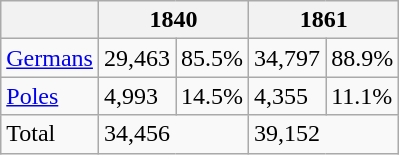<table class="wikitable">
<tr>
<th></th>
<th colspan="2">1840</th>
<th colspan="2">1861</th>
</tr>
<tr>
<td><a href='#'>Germans</a></td>
<td>29,463</td>
<td>85.5%</td>
<td>34,797</td>
<td>88.9%</td>
</tr>
<tr>
<td><a href='#'>Poles</a></td>
<td>4,993</td>
<td>14.5%</td>
<td>4,355</td>
<td>11.1%</td>
</tr>
<tr>
<td>Total</td>
<td colspan="2">34,456</td>
<td colspan="2">39,152</td>
</tr>
</table>
